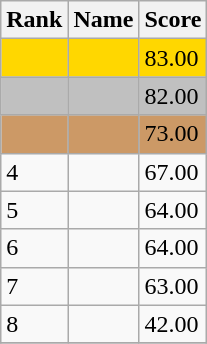<table class="wikitable">
<tr>
<th>Rank</th>
<th>Name</th>
<th>Score</th>
</tr>
<tr style="background:gold;">
<td></td>
<td></td>
<td>83.00</td>
</tr>
<tr style="background:silver;">
<td></td>
<td></td>
<td>82.00</td>
</tr>
<tr style="background:#cc9966;">
<td></td>
<td></td>
<td>73.00</td>
</tr>
<tr>
<td>4</td>
<td></td>
<td>67.00</td>
</tr>
<tr>
<td>5</td>
<td></td>
<td>64.00</td>
</tr>
<tr>
<td>6</td>
<td></td>
<td>64.00</td>
</tr>
<tr>
<td>7</td>
<td></td>
<td>63.00</td>
</tr>
<tr>
<td>8</td>
<td></td>
<td>42.00</td>
</tr>
<tr>
</tr>
</table>
